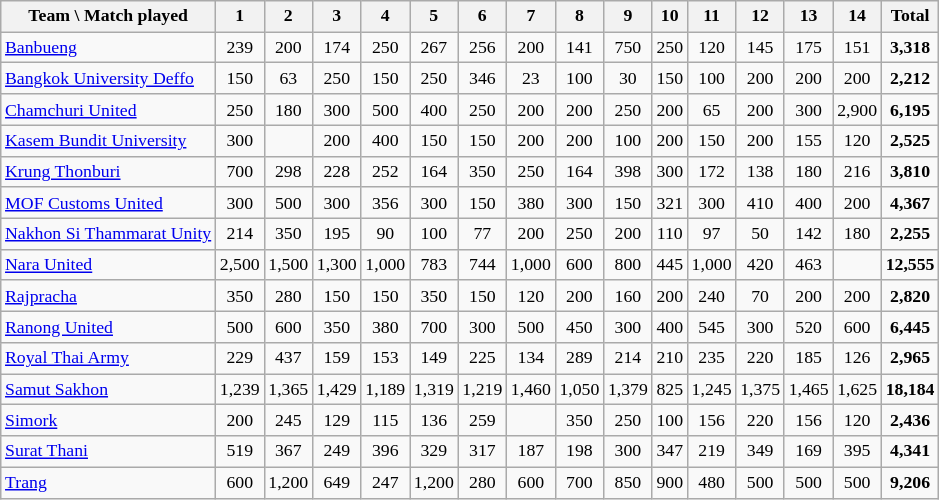<table class="wikitable sortable" style="font-size: 74%; text-align:center;">
<tr>
<th>Team \ Match played</th>
<th align=center>1</th>
<th align=center>2</th>
<th align=center>3</th>
<th align=center>4</th>
<th align=center>5</th>
<th align=center>6</th>
<th align=center>7</th>
<th align=center>8</th>
<th align=center>9</th>
<th align=center>10</th>
<th align=center>11</th>
<th align=center>12</th>
<th align=center>13</th>
<th align=center>14</th>
<th align=center>Total</th>
</tr>
<tr align=center>
<td align=left><a href='#'>Banbueng</a></td>
<td>239</td>
<td>200</td>
<td>174</td>
<td>250</td>
<td>267</td>
<td>256</td>
<td>200</td>
<td>141</td>
<td>750</td>
<td>250</td>
<td>120</td>
<td>145</td>
<td>175</td>
<td>151</td>
<td><strong>3,318</strong></td>
</tr>
<tr align=center>
<td align=left><a href='#'>Bangkok University Deffo</a></td>
<td>150</td>
<td>63</td>
<td>250</td>
<td>150</td>
<td>250</td>
<td>346</td>
<td>23</td>
<td>100</td>
<td>30</td>
<td>150</td>
<td>100</td>
<td>200</td>
<td>200</td>
<td>200</td>
<td><strong>2,212</strong></td>
</tr>
<tr align=center>
<td align=left><a href='#'>Chamchuri United</a></td>
<td>250</td>
<td>180</td>
<td>300</td>
<td>500</td>
<td>400</td>
<td>250</td>
<td>200</td>
<td>200</td>
<td>250</td>
<td>200</td>
<td>65</td>
<td>200</td>
<td>300</td>
<td>2,900</td>
<td><strong>6,195</strong></td>
</tr>
<tr align=center>
<td align=left><a href='#'>Kasem Bundit University</a></td>
<td>300</td>
<td></td>
<td>200</td>
<td>400</td>
<td>150</td>
<td>150</td>
<td>200</td>
<td>200</td>
<td>100</td>
<td>200</td>
<td>150</td>
<td>200</td>
<td>155</td>
<td>120</td>
<td><strong>2,525</strong></td>
</tr>
<tr align=center>
<td align=left><a href='#'>Krung Thonburi</a></td>
<td>700</td>
<td>298</td>
<td>228</td>
<td>252</td>
<td>164</td>
<td>350</td>
<td>250</td>
<td>164</td>
<td>398</td>
<td>300</td>
<td>172</td>
<td>138</td>
<td>180</td>
<td>216</td>
<td><strong>3,810</strong></td>
</tr>
<tr align=center>
<td align=left><a href='#'>MOF Customs United</a></td>
<td>300</td>
<td>500</td>
<td>300</td>
<td>356</td>
<td>300</td>
<td>150</td>
<td>380</td>
<td>300</td>
<td>150</td>
<td>321</td>
<td>300</td>
<td>410</td>
<td>400</td>
<td>200</td>
<td><strong>4,367</strong></td>
</tr>
<tr align=center>
<td align=left><a href='#'>Nakhon Si Thammarat Unity</a></td>
<td>214</td>
<td>350</td>
<td>195</td>
<td>90</td>
<td>100</td>
<td>77</td>
<td>200</td>
<td>250</td>
<td>200</td>
<td>110</td>
<td>97</td>
<td>50</td>
<td>142</td>
<td>180</td>
<td><strong>2,255</strong></td>
</tr>
<tr align=center>
<td align=left><a href='#'>Nara United</a></td>
<td>2,500</td>
<td>1,500</td>
<td>1,300</td>
<td>1,000</td>
<td>783</td>
<td>744</td>
<td>1,000</td>
<td>600</td>
<td>800</td>
<td>445</td>
<td>1,000</td>
<td>420</td>
<td>463</td>
<td></td>
<td><strong>12,555</strong></td>
</tr>
<tr align=center>
<td align=left><a href='#'>Rajpracha</a></td>
<td>350</td>
<td>280</td>
<td>150</td>
<td>150</td>
<td>350</td>
<td>150</td>
<td>120</td>
<td>200</td>
<td>160</td>
<td>200</td>
<td>240</td>
<td>70</td>
<td>200</td>
<td>200</td>
<td><strong>2,820</strong></td>
</tr>
<tr align=center>
<td align=left><a href='#'>Ranong United</a></td>
<td>500</td>
<td>600</td>
<td>350</td>
<td>380</td>
<td>700</td>
<td>300</td>
<td>500</td>
<td>450</td>
<td>300</td>
<td>400</td>
<td>545</td>
<td>300</td>
<td>520</td>
<td>600</td>
<td><strong>6,445</strong></td>
</tr>
<tr align=center>
<td align=left><a href='#'>Royal Thai Army</a></td>
<td>229</td>
<td>437</td>
<td>159</td>
<td>153</td>
<td>149</td>
<td>225</td>
<td>134</td>
<td>289</td>
<td>214</td>
<td>210</td>
<td>235</td>
<td>220</td>
<td>185</td>
<td>126</td>
<td><strong>2,965</strong></td>
</tr>
<tr align=center>
<td align=left><a href='#'>Samut Sakhon</a></td>
<td>1,239</td>
<td>1,365</td>
<td>1,429</td>
<td>1,189</td>
<td>1,319</td>
<td>1,219</td>
<td>1,460</td>
<td>1,050</td>
<td>1,379</td>
<td>825</td>
<td>1,245</td>
<td>1,375</td>
<td>1,465</td>
<td>1,625</td>
<td><strong>18,184</strong></td>
</tr>
<tr align=center>
<td align=left><a href='#'>Simork</a></td>
<td>200</td>
<td>245</td>
<td>129</td>
<td>115</td>
<td>136</td>
<td>259</td>
<td></td>
<td>350</td>
<td>250</td>
<td>100</td>
<td>156</td>
<td>220</td>
<td>156</td>
<td>120</td>
<td><strong>2,436</strong></td>
</tr>
<tr align=center>
<td align=left><a href='#'>Surat Thani</a></td>
<td>519</td>
<td>367</td>
<td>249</td>
<td>396</td>
<td>329</td>
<td>317</td>
<td>187</td>
<td>198</td>
<td>300</td>
<td>347</td>
<td>219</td>
<td>349</td>
<td>169</td>
<td>395</td>
<td><strong>4,341</strong></td>
</tr>
<tr align=center>
<td align=left><a href='#'>Trang</a></td>
<td>600</td>
<td>1,200</td>
<td>649</td>
<td>247</td>
<td>1,200</td>
<td>280</td>
<td>600</td>
<td>700</td>
<td>850</td>
<td>900</td>
<td>480</td>
<td>500</td>
<td>500</td>
<td>500</td>
<td><strong>9,206</strong></td>
</tr>
</table>
